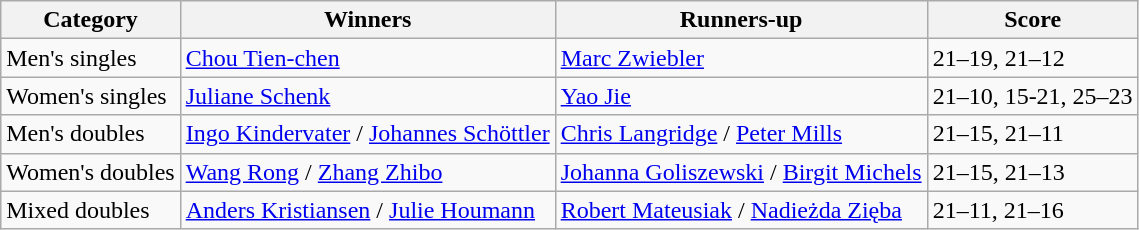<table class=wikitable style="white-space:nowrap;">
<tr>
<th>Category</th>
<th>Winners</th>
<th>Runners-up</th>
<th>Score</th>
</tr>
<tr>
<td>Men's singles</td>
<td> <a href='#'>Chou Tien-chen</a></td>
<td> <a href='#'>Marc Zwiebler</a></td>
<td>21–19, 21–12</td>
</tr>
<tr>
<td>Women's singles</td>
<td> <a href='#'>Juliane Schenk</a></td>
<td> <a href='#'>Yao Jie</a></td>
<td>21–10, 15-21, 25–23</td>
</tr>
<tr>
<td>Men's doubles</td>
<td> <a href='#'>Ingo Kindervater</a> / <a href='#'>Johannes Schöttler</a></td>
<td> <a href='#'>Chris Langridge</a> / <a href='#'>Peter Mills</a></td>
<td>21–15, 21–11</td>
</tr>
<tr>
<td>Women's doubles</td>
<td> <a href='#'>Wang Rong</a> / <a href='#'>Zhang Zhibo</a></td>
<td> <a href='#'>Johanna Goliszewski</a> / <a href='#'>Birgit Michels</a></td>
<td>21–15, 21–13</td>
</tr>
<tr>
<td>Mixed doubles</td>
<td> <a href='#'>Anders Kristiansen</a> / <a href='#'>Julie Houmann</a></td>
<td> <a href='#'>Robert Mateusiak</a> / <a href='#'>Nadieżda Zięba</a></td>
<td>21–11, 21–16</td>
</tr>
</table>
